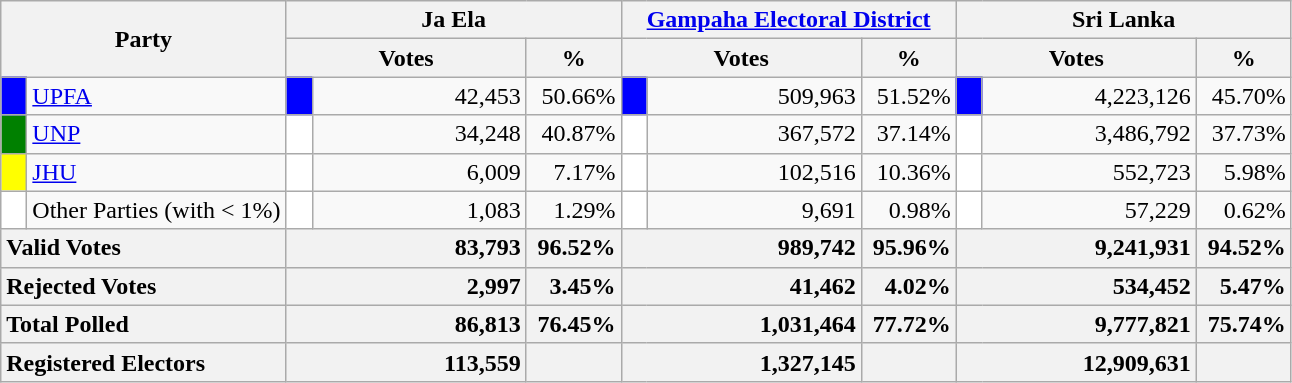<table class="wikitable">
<tr>
<th colspan="2" width="144px"rowspan="2">Party</th>
<th colspan="3" width="216px">Ja Ela</th>
<th colspan="3" width="216px"><a href='#'>Gampaha Electoral District</a></th>
<th colspan="3" width="216px">Sri Lanka</th>
</tr>
<tr>
<th colspan="2" width="144px">Votes</th>
<th>%</th>
<th colspan="2" width="144px">Votes</th>
<th>%</th>
<th colspan="2" width="144px">Votes</th>
<th>%</th>
</tr>
<tr>
<td style="background-color:blue;" width="10px"></td>
<td style="text-align:left;"><a href='#'>UPFA</a></td>
<td style="background-color:blue;" width="10px"></td>
<td style="text-align:right;">42,453</td>
<td style="text-align:right;">50.66%</td>
<td style="background-color:blue;" width="10px"></td>
<td style="text-align:right;">509,963</td>
<td style="text-align:right;">51.52%</td>
<td style="background-color:blue;" width="10px"></td>
<td style="text-align:right;">4,223,126</td>
<td style="text-align:right;">45.70%</td>
</tr>
<tr>
<td style="background-color:green;" width="10px"></td>
<td style="text-align:left;"><a href='#'>UNP</a></td>
<td style="background-color:white;" width="10px"></td>
<td style="text-align:right;">34,248</td>
<td style="text-align:right;">40.87%</td>
<td style="background-color:white;" width="10px"></td>
<td style="text-align:right;">367,572</td>
<td style="text-align:right;">37.14%</td>
<td style="background-color:white;" width="10px"></td>
<td style="text-align:right;">3,486,792</td>
<td style="text-align:right;">37.73%</td>
</tr>
<tr>
<td style="background-color:yellow;" width="10px"></td>
<td style="text-align:left;"><a href='#'>JHU</a></td>
<td style="background-color:white;" width="10px"></td>
<td style="text-align:right;">6,009</td>
<td style="text-align:right;">7.17%</td>
<td style="background-color:white;" width="10px"></td>
<td style="text-align:right;">102,516</td>
<td style="text-align:right;">10.36%</td>
<td style="background-color:white;" width="10px"></td>
<td style="text-align:right;">552,723</td>
<td style="text-align:right;">5.98%</td>
</tr>
<tr>
<td style="background-color:white;" width="10px"></td>
<td style="text-align:left;">Other Parties (with < 1%)</td>
<td style="background-color:white;" width="10px"></td>
<td style="text-align:right;">1,083</td>
<td style="text-align:right;">1.29%</td>
<td style="background-color:white;" width="10px"></td>
<td style="text-align:right;">9,691</td>
<td style="text-align:right;">0.98%</td>
<td style="background-color:white;" width="10px"></td>
<td style="text-align:right;">57,229</td>
<td style="text-align:right;">0.62%</td>
</tr>
<tr>
<th colspan="2" width="144px"style="text-align:left;">Valid Votes</th>
<th style="text-align:right;"colspan="2" width="144px">83,793</th>
<th style="text-align:right;">96.52%</th>
<th style="text-align:right;"colspan="2" width="144px">989,742</th>
<th style="text-align:right;">95.96%</th>
<th style="text-align:right;"colspan="2" width="144px">9,241,931</th>
<th style="text-align:right;">94.52%</th>
</tr>
<tr>
<th colspan="2" width="144px"style="text-align:left;">Rejected Votes</th>
<th style="text-align:right;"colspan="2" width="144px">2,997</th>
<th style="text-align:right;">3.45%</th>
<th style="text-align:right;"colspan="2" width="144px">41,462</th>
<th style="text-align:right;">4.02%</th>
<th style="text-align:right;"colspan="2" width="144px">534,452</th>
<th style="text-align:right;">5.47%</th>
</tr>
<tr>
<th colspan="2" width="144px"style="text-align:left;">Total Polled</th>
<th style="text-align:right;"colspan="2" width="144px">86,813</th>
<th style="text-align:right;">76.45%</th>
<th style="text-align:right;"colspan="2" width="144px">1,031,464</th>
<th style="text-align:right;">77.72%</th>
<th style="text-align:right;"colspan="2" width="144px">9,777,821</th>
<th style="text-align:right;">75.74%</th>
</tr>
<tr>
<th colspan="2" width="144px"style="text-align:left;">Registered Electors</th>
<th style="text-align:right;"colspan="2" width="144px">113,559</th>
<th></th>
<th style="text-align:right;"colspan="2" width="144px">1,327,145</th>
<th></th>
<th style="text-align:right;"colspan="2" width="144px">12,909,631</th>
<th></th>
</tr>
</table>
